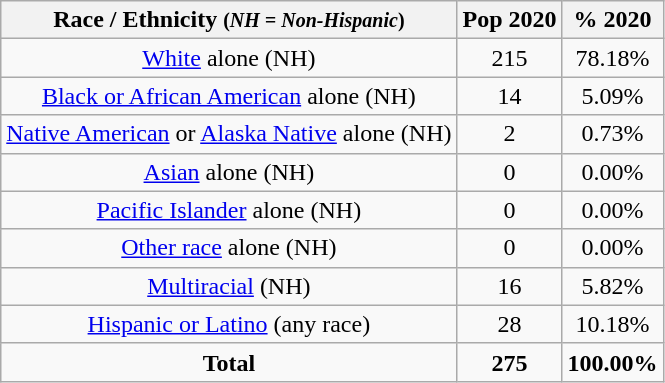<table class="wikitable" style="text-align:center;">
<tr>
<th>Race / Ethnicity <small>(<em>NH = Non-Hispanic</em>)</small></th>
<th>Pop 2020</th>
<th>% 2020</th>
</tr>
<tr>
<td><a href='#'>White</a> alone (NH)</td>
<td>215</td>
<td>78.18%</td>
</tr>
<tr>
<td><a href='#'>Black or African American</a> alone (NH)</td>
<td>14</td>
<td>5.09%</td>
</tr>
<tr>
<td><a href='#'>Native American</a> or <a href='#'>Alaska Native</a> alone (NH)</td>
<td>2</td>
<td>0.73%</td>
</tr>
<tr>
<td><a href='#'>Asian</a> alone (NH)</td>
<td>0</td>
<td>0.00%</td>
</tr>
<tr>
<td><a href='#'>Pacific Islander</a> alone (NH)</td>
<td>0</td>
<td>0.00%</td>
</tr>
<tr>
<td><a href='#'>Other race</a> alone (NH)</td>
<td>0</td>
<td>0.00%</td>
</tr>
<tr>
<td><a href='#'>Multiracial</a> (NH)</td>
<td>16</td>
<td>5.82%</td>
</tr>
<tr>
<td><a href='#'>Hispanic or Latino</a> (any race)</td>
<td>28</td>
<td>10.18%</td>
</tr>
<tr>
<td><strong>Total</strong></td>
<td><strong>275</strong></td>
<td><strong>100.00%</strong></td>
</tr>
</table>
